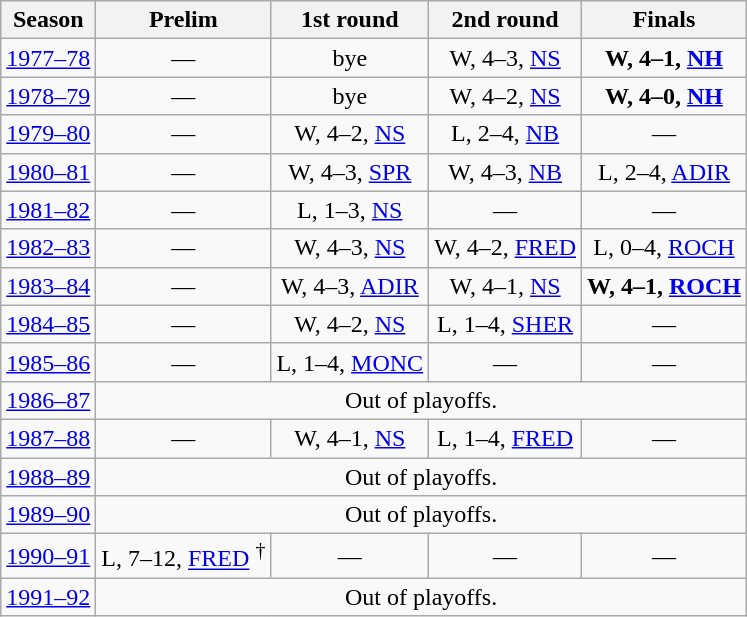<table class="wikitable" style="text-align:center">
<tr>
<th>Season</th>
<th>Prelim</th>
<th>1st round</th>
<th>2nd round</th>
<th>Finals</th>
</tr>
<tr>
<td><a href='#'>1977–78</a></td>
<td>—</td>
<td>bye</td>
<td>W, 4–3, <a href='#'>NS</a></td>
<td><strong>W, 4–1, <a href='#'>NH</a></strong></td>
</tr>
<tr>
<td><a href='#'>1978–79</a></td>
<td>—</td>
<td>bye</td>
<td>W, 4–2, <a href='#'>NS</a></td>
<td><strong>W, 4–0, <a href='#'>NH</a></strong></td>
</tr>
<tr>
<td><a href='#'>1979–80</a></td>
<td>—</td>
<td>W, 4–2, <a href='#'>NS</a></td>
<td>L, 2–4, <a href='#'>NB</a></td>
<td>—</td>
</tr>
<tr>
<td><a href='#'>1980–81</a></td>
<td>—</td>
<td>W, 4–3, <a href='#'>SPR</a></td>
<td>W, 4–3, <a href='#'>NB</a></td>
<td>L, 2–4, <a href='#'>ADIR</a></td>
</tr>
<tr>
<td><a href='#'>1981–82</a></td>
<td>—</td>
<td>L, 1–3, <a href='#'>NS</a></td>
<td>—</td>
<td>—</td>
</tr>
<tr>
<td><a href='#'>1982–83</a></td>
<td>—</td>
<td>W, 4–3, <a href='#'>NS</a></td>
<td>W, 4–2, <a href='#'>FRED</a></td>
<td>L, 0–4, <a href='#'>ROCH</a></td>
</tr>
<tr>
<td><a href='#'>1983–84</a></td>
<td>—</td>
<td>W, 4–3, <a href='#'>ADIR</a></td>
<td>W, 4–1, <a href='#'>NS</a></td>
<td><strong>W, 4–1, <a href='#'>ROCH</a></strong></td>
</tr>
<tr>
<td><a href='#'>1984–85</a></td>
<td>—</td>
<td>W, 4–2, <a href='#'>NS</a></td>
<td>L, 1–4, <a href='#'>SHER</a></td>
<td>—</td>
</tr>
<tr>
<td><a href='#'>1985–86</a></td>
<td>—</td>
<td>L, 1–4, <a href='#'>MONC</a></td>
<td>—</td>
<td>—</td>
</tr>
<tr>
<td><a href='#'>1986–87</a></td>
<td colspan="4">Out of playoffs.</td>
</tr>
<tr>
<td><a href='#'>1987–88</a></td>
<td>—</td>
<td>W, 4–1, <a href='#'>NS</a></td>
<td>L, 1–4, <a href='#'>FRED</a></td>
<td>—</td>
</tr>
<tr>
<td><a href='#'>1988–89</a></td>
<td colspan="4">Out of playoffs.</td>
</tr>
<tr>
<td><a href='#'>1989–90</a></td>
<td colspan="4">Out of playoffs.</td>
</tr>
<tr>
<td><a href='#'>1990–91</a></td>
<td>L, 7–12, <a href='#'>FRED</a> <sup>†</sup></td>
<td>—</td>
<td>—</td>
<td>—</td>
</tr>
<tr>
<td><a href='#'>1991–92</a></td>
<td colspan="4">Out of playoffs.</td>
</tr>
</table>
